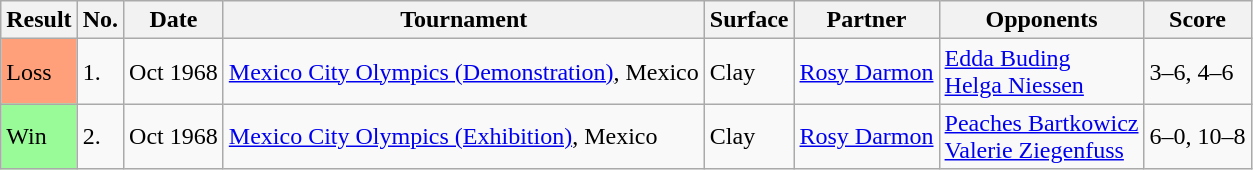<table class="wikitable">
<tr>
<th>Result</th>
<th>No.</th>
<th>Date</th>
<th>Tournament</th>
<th>Surface</th>
<th>Partner</th>
<th>Opponents</th>
<th>Score</th>
</tr>
<tr bgcolor=>
<td style="background:#ffa07a;">Loss</td>
<td>1.</td>
<td>Oct 1968</td>
<td><a href='#'>Mexico City Olympics (Demonstration)</a>, Mexico</td>
<td>Clay</td>
<td> <a href='#'>Rosy Darmon</a></td>
<td> <a href='#'>Edda Buding</a> <br>  <a href='#'>Helga Niessen</a></td>
<td>3–6, 4–6</td>
</tr>
<tr bgcolor=>
<td style="background:#98fb98;">Win</td>
<td>2.</td>
<td>Oct 1968</td>
<td><a href='#'>Mexico City Olympics (Exhibition)</a>, Mexico</td>
<td>Clay</td>
<td> <a href='#'>Rosy Darmon</a></td>
<td> <a href='#'>Peaches Bartkowicz</a> <br>  <a href='#'>Valerie Ziegenfuss</a></td>
<td>6–0, 10–8</td>
</tr>
</table>
